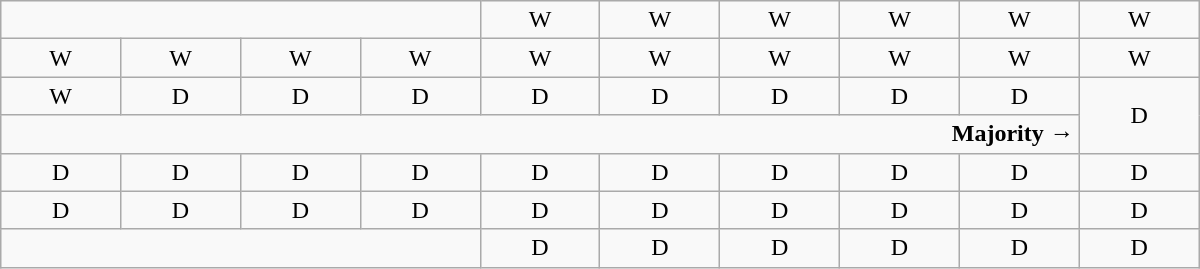<table class="wikitable" style="text-align:center" width=800px>
<tr>
<td colspan=4></td>
<td>W<br></td>
<td>W<br></td>
<td>W<br></td>
<td>W<br></td>
<td>W<br></td>
<td>W<br></td>
</tr>
<tr>
<td width=50px >W</td>
<td width=50px >W</td>
<td width=50px >W</td>
<td width=50px >W</td>
<td width=50px >W<br></td>
<td width=50px >W<br></td>
<td width=50px >W<br></td>
<td width=50px >W<br></td>
<td width=50px >W<br></td>
<td width=50px >W<br></td>
</tr>
<tr>
<td>W</td>
<td>D<br></td>
<td>D</td>
<td>D</td>
<td>D</td>
<td>D</td>
<td>D</td>
<td>D</td>
<td>D</td>
<td rowspan=2 >D</td>
</tr>
<tr>
<td colspan=9 align=right><strong>Majority →</strong></td>
</tr>
<tr>
<td>D<br></td>
<td>D<br></td>
<td>D<br></td>
<td>D<br></td>
<td>D<br></td>
<td>D<br></td>
<td>D</td>
<td>D</td>
<td>D</td>
<td>D</td>
</tr>
<tr>
<td>D<br></td>
<td>D<br></td>
<td>D<br></td>
<td>D<br></td>
<td>D<br></td>
<td>D<br></td>
<td>D<br></td>
<td>D<br></td>
<td>D<br></td>
<td>D<br></td>
</tr>
<tr>
<td colspan=4></td>
<td>D<br></td>
<td>D<br></td>
<td>D<br></td>
<td>D<br></td>
<td>D<br></td>
<td>D<br></td>
</tr>
</table>
